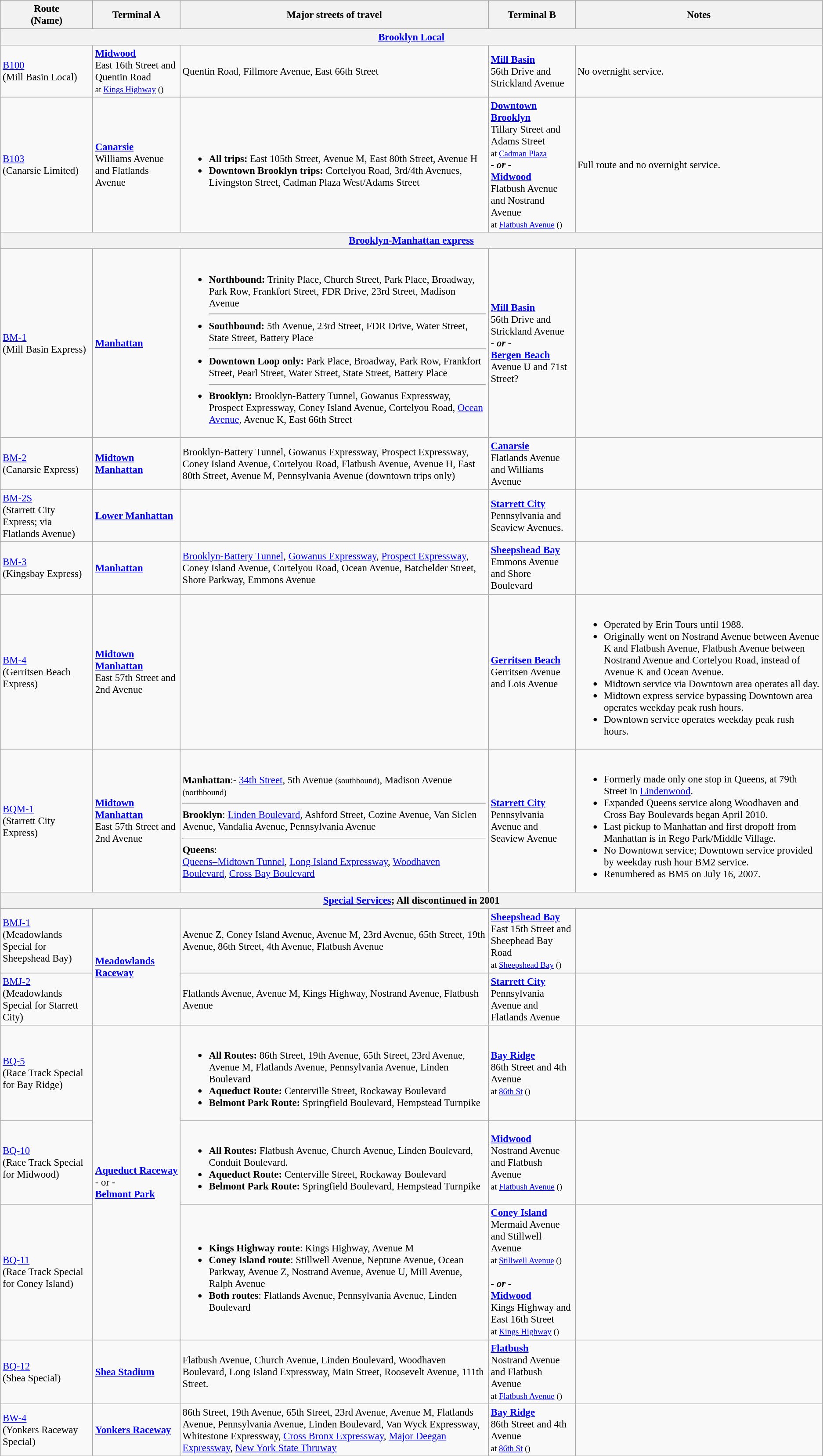<table class="wikitable sortable"  style="font-size: 95%;" |>
<tr>
<th>Route<br>(Name)</th>
<th>Terminal A</th>
<th>Major streets of travel</th>
<th>Terminal B</th>
<th>Notes</th>
</tr>
<tr>
<th colspan=5><a href='#'>Brooklyn Local</a></th>
</tr>
<tr>
<td><a href='#'>B100</a><br>(Mill Basin Local)</td>
<td><strong><a href='#'>Midwood</a></strong><br><div>East 16th Street and Quentin Road<br><small>at <a href='#'>Kings Highway</a> ()</small></div></td>
<td>Quentin Road, Fillmore Avenue, East 66th Street</td>
<td><strong><a href='#'>Mill Basin</a></strong><br>56th Drive and Strickland Avenue</td>
<td>No overnight service.</td>
</tr>
<tr>
<td><a href='#'>B103</a><br>(Canarsie Limited)</td>
<td><strong><a href='#'>Canarsie</a></strong><br>Williams Avenue and Flatlands Avenue</td>
<td><br><ul><li><strong>All trips:</strong> East 105th Street, Avenue M, East 80th Street, Avenue H</li><li><strong>Downtown Brooklyn trips:</strong> Cortelyou Road, 3rd/4th Avenues, Livingston Street, Cadman Plaza West/Adams Street</li></ul></td>
<td><strong><a href='#'>Downtown Brooklyn</a></strong><br><div>Tillary Street and Adams Street<br><small>at <a href='#'>Cadman Plaza</a></small></div><strong><em>- or -</em></strong><br><strong><a href='#'>Midwood</a></strong><br><div>Flatbush Avenue and Nostrand Avenue<br><small>at <a href='#'>Flatbush Avenue</a> ()</small></div></td>
<td>Full route and no overnight service.</td>
</tr>
<tr>
<th colspan=5><a href='#'>Brooklyn-Manhattan express</a></th>
</tr>
<tr>
<td><a href='#'>BM-1</a><br>(Mill Basin Express)</td>
<td><strong><a href='#'>Manhattan</a></strong></td>
<td><br><ul><li><strong>Northbound:</strong> Trinity Place, Church Street, Park Place, Broadway, Park Row, Frankfort Street, FDR Drive, 23rd Street, Madison Avenue<hr></li><li><strong>Southbound:</strong> 5th Avenue, 23rd Street, FDR Drive, Water Street, State Street, Battery Place<hr></li><li><strong>Downtown Loop only:</strong> Park Place, Broadway, Park Row, Frankfort Street, Pearl Street, Water Street, State Street, Battery Place<hr></li><li><strong>Brooklyn:</strong> Brooklyn-Battery Tunnel, Gowanus Expressway, Prospect Expressway, Coney Island Avenue, Cortelyou Road, <a href='#'>Ocean Avenue</a>, Avenue K, East 66th Street</li></ul></td>
<td><strong><a href='#'>Mill Basin</a></strong><br>56th Drive and Strickland Avenue<strong><em><br>- or -</em></strong><br><strong><a href='#'>Bergen Beach</a></strong><br>Avenue U and 71st Street?</td>
<td></td>
</tr>
<tr>
<td><a href='#'>BM-2</a><br>(Canarsie Express)</td>
<td><strong><a href='#'>Midtown Manhattan</a></strong></td>
<td>Brooklyn-Battery Tunnel, Gowanus Expressway, Prospect Expressway, Coney Island Avenue, Cortelyou Road, Flatbush Avenue, Avenue H, East 80th Street, Avenue M, Pennsylvania Avenue (downtown trips only)</td>
<td><strong><a href='#'>Canarsie</a></strong><br>Flatlands Avenue and Williams Avenue</td>
<td></td>
</tr>
<tr>
<td><a href='#'>BM-2S</a><br>(Starrett City Express; via Flatlands Avenue)</td>
<td><strong><a href='#'>Lower Manhattan</a></strong></td>
<td></td>
<td><strong><a href='#'>Starrett City</a></strong><br>Pennsylvania and Seaview Avenues.</td>
<td></td>
</tr>
<tr>
<td><a href='#'>BM-3</a><br>(Kingsbay Express)</td>
<td><strong><a href='#'>Manhattan</a></strong><br></td>
<td><a href='#'>Brooklyn-Battery Tunnel</a>, <a href='#'>Gowanus Expressway</a>, <a href='#'>Prospect Expressway</a>, Coney Island Avenue, Cortelyou Road, Ocean Avenue, Batchelder Street, Shore Parkway, Emmons Avenue</td>
<td><strong><a href='#'>Sheepshead Bay</a></strong><br>Emmons Avenue and Shore Boulevard</td>
<td></td>
</tr>
<tr>
<td><a href='#'>BM-4</a><br>(Gerritsen Beach Express)</td>
<td><strong><a href='#'>Midtown Manhattan</a></strong><br>East 57th Street and 2nd Avenue</td>
<td></td>
<td><strong><a href='#'>Gerritsen Beach</a></strong><br>Gerritsen Avenue and Lois Avenue</td>
<td><br><ul><li>Operated by Erin Tours until 1988.</li><li>Originally went on Nostrand Avenue between Avenue K and Flatbush Avenue, Flatbush Avenue between Nostrand Avenue and Cortelyou Road, instead of Avenue K and Ocean Avenue.</li><li>Midtown service via Downtown area operates all day.</li><li>Midtown express service bypassing Downtown area operates weekday peak rush hours.</li><li>Downtown service operates weekday peak rush hours.</li></ul></td>
</tr>
<tr>
<td><a href='#'>BQM-1</a><br>(Starrett City Express)</td>
<td><strong><a href='#'>Midtown Manhattan</a></strong><br>East 57th Street and 2nd Avenue</td>
<td><br><strong>Manhattan</strong>:- <a href='#'>34th Street</a>, 5th Avenue <small>(southbound)</small>, Madison Avenue <small>(northbound)</small><hr><strong>Brooklyn</strong>: <a href='#'>Linden Boulevard</a>, Ashford Street, Cozine Avenue, Van Siclen Avenue, Vandalia Avenue, Pennsylvania Avenue<hr><strong>Queens</strong>:<br><a href='#'>Queens–Midtown Tunnel</a>, <a href='#'>Long Island Expressway</a>, <a href='#'>Woodhaven Boulevard</a>, <a href='#'>Cross Bay Boulevard</a></td>
<td><strong><a href='#'>Starrett City</a></strong><br>Pennsylvania Avenue and Seaview Avenue</td>
<td><br><ul><li>Formerly made only one stop in Queens, at 79th Street in <a href='#'>Lindenwood</a>.</li><li>Expanded Queens service along Woodhaven and Cross Bay Boulevards began April 2010.</li><li>Last pickup to Manhattan and first dropoff from Manhattan is in Rego Park/Middle Village.</li><li>No Downtown service; Downtown service provided by weekday rush hour BM2 service.</li><li>Renumbered as BM5 on July 16, 2007.</li></ul></td>
</tr>
<tr>
<th colspan=5><a href='#'>Special Services</a>;  All discontinued in 2001</th>
</tr>
<tr>
<td><a href='#'>BMJ-1</a><br>(Meadowlands Special for Sheepshead Bay)</td>
<td rowspan=2><strong><a href='#'>Meadowlands Raceway</a></strong></td>
<td>Avenue Z, Coney Island Avenue, Avenue M, 23rd Avenue, 65th Street, 19th Avenue, 86th Street, 4th Avenue, Flatbush Avenue</td>
<td><strong><a href='#'>Sheepshead Bay</a></strong><br>East 15th Street and Sheephead Bay Road<br><small>at <a href='#'>Sheepshead Bay</a> ()</small></td>
<td></td>
</tr>
<tr>
<td><a href='#'>BMJ-2</a><br>(Meadowlands Special for Starrett City)</td>
<td>Flatlands Avenue, Avenue M, Kings Highway, Nostrand Avenue, Flatbush Avenue</td>
<td><strong><a href='#'>Starrett City</a></strong><br>Pennsylvania Avenue and Flatlands Avenue</td>
<td></td>
</tr>
<tr>
<td><a href='#'>BQ-5</a><br>(Race Track Special for Bay Ridge)</td>
<td rowspan=3><strong><a href='#'>Aqueduct Raceway</a></strong><br>- or -<br><strong><a href='#'>Belmont Park</a></strong><br></td>
<td><br><ul><li><strong>All Routes:</strong> 86th Street, 19th Avenue, 65th Street, 23rd Avenue, Avenue M, Flatlands Avenue, Pennsylvania Avenue, Linden Boulevard</li><li><strong>Aqueduct Route:</strong> Centerville Street, Rockaway Boulevard</li><li><strong>Belmont Park Route:</strong> Springfield Boulevard, Hempstead Turnpike</li></ul></td>
<td><strong><a href='#'>Bay Ridge</a></strong><br>86th Street and 4th Avenue<br><small>at <a href='#'>86th St</a> ()</small></td>
<td></td>
</tr>
<tr>
<td><a href='#'>BQ-10</a><br>(Race Track Special for Midwood)</td>
<td><br><ul><li><strong>All Routes:</strong> Flatbush Avenue, Church Avenue, Linden Boulevard, Conduit Boulevard.</li><li><strong>Aqueduct Route:</strong> Centerville Street, Rockaway Boulevard</li><li><strong>Belmont Park Route:</strong> Springfield Boulevard, Hempstead Turnpike</li></ul></td>
<td><strong><a href='#'>Midwood</a></strong><br>Nostrand Avenue and Flatbush Avenue<br><small>at <a href='#'>Flatbush Avenue</a> ()</small></td>
<td></td>
</tr>
<tr>
<td><a href='#'>BQ-11</a><br>(Race Track Special for Coney Island)</td>
<td><br><ul><li><strong>Kings Highway route</strong>: Kings Highway, Avenue M</li><li><strong>Coney Island route</strong>: Stillwell Avenue, Neptune Avenue, Ocean Parkway, Avenue Z, Nostrand Avenue, Avenue U, Mill Avenue, Ralph Avenue</li><li><strong>Both routes</strong>: Flatlands Avenue, Pennsylvania Avenue, Linden Boulevard</li></ul></td>
<td><strong><a href='#'>Coney Island</a></strong><br>Mermaid Avenue and Stillwell Avenue<br><small>at <a href='#'>Stillwell Avenue</a> ()</small><br><strong><em><br>- or -</em></strong><br><strong><a href='#'>Midwood</a></strong><br>Kings Highway and East 16th Street<br><small>at <a href='#'>Kings Highway</a> ()</small></td>
<td></td>
</tr>
<tr>
<td><a href='#'>BQ-12</a><br>(Shea Special)</td>
<td><strong><a href='#'>Shea Stadium</a></strong><br></td>
<td>Flatbush Avenue, Church Avenue, Linden Boulevard, Woodhaven Boulevard, Long Island Expressway, Main Street, Roosevelt Avenue, 111th Street.</td>
<td><strong><a href='#'>Flatbush</a></strong><br>Nostrand Avenue and Flatbush Avenue<br><small>at <a href='#'>Flatbush Avenue</a> ()</small></td>
<td></td>
</tr>
<tr>
<td><a href='#'>BW-4</a><br>(Yonkers Raceway Special)</td>
<td><strong><a href='#'>Yonkers Raceway</a></strong><br></td>
<td>86th Street, 19th Avenue, 65th Street, 23rd Avenue, Avenue M, Flatlands Avenue, Pennsylvania Avenue, Linden Boulevard, Van Wyck Expressway, Whitestone Expressway, <a href='#'>Cross Bronx Expressway</a>, <a href='#'>Major Deegan Expressway</a>, <a href='#'>New York State Thruway</a></td>
<td><strong><a href='#'>Bay Ridge</a></strong><br>86th Street and 4th Avenue<br><small>at <a href='#'>86th St</a> ()</small></td>
<td></td>
</tr>
<tr>
</tr>
</table>
